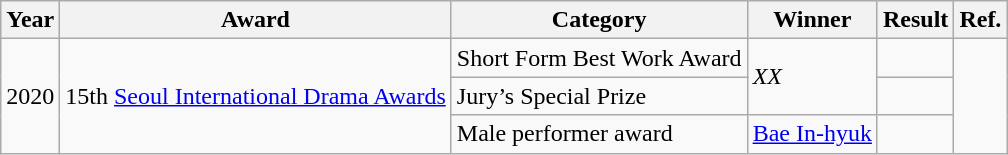<table class="wikitable">
<tr>
<th>Year</th>
<th>Award</th>
<th>Category</th>
<th>Winner</th>
<th>Result</th>
<th>Ref.</th>
</tr>
<tr>
<td rowspan="3">2020</td>
<td rowspan="3">15th <a href='#'>Seoul International Drama Awards</a></td>
<td>Short Form Best Work Award</td>
<td rowspan="2"><em>XX</em></td>
<td></td>
<td rowspan="3"></td>
</tr>
<tr>
<td>Jury’s Special Prize</td>
<td></td>
</tr>
<tr>
<td>Male performer award</td>
<td><a href='#'>Bae In-hyuk</a></td>
<td></td>
</tr>
</table>
